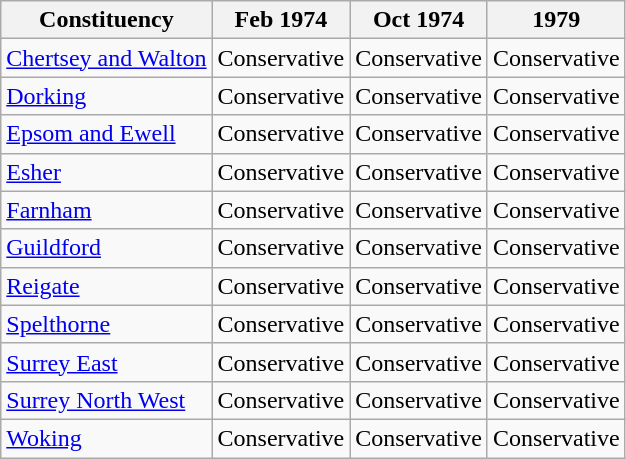<table class="wikitable">
<tr>
<th>Constituency</th>
<th>Feb 1974</th>
<th>Oct 1974</th>
<th>1979</th>
</tr>
<tr>
<td><a href='#'>Chertsey and Walton</a></td>
<td bgcolor=>Conservative</td>
<td bgcolor=>Conservative</td>
<td bgcolor=>Conservative</td>
</tr>
<tr>
<td><a href='#'>Dorking</a></td>
<td bgcolor=>Conservative</td>
<td bgcolor=>Conservative</td>
<td bgcolor=>Conservative</td>
</tr>
<tr>
<td><a href='#'>Epsom and Ewell</a></td>
<td bgcolor=>Conservative</td>
<td bgcolor=>Conservative</td>
<td bgcolor=>Conservative</td>
</tr>
<tr>
<td><a href='#'>Esher</a></td>
<td bgcolor=>Conservative</td>
<td bgcolor=>Conservative</td>
<td bgcolor=>Conservative</td>
</tr>
<tr>
<td><a href='#'>Farnham</a></td>
<td bgcolor=>Conservative</td>
<td bgcolor=>Conservative</td>
<td bgcolor=>Conservative</td>
</tr>
<tr>
<td><a href='#'>Guildford</a></td>
<td bgcolor=>Conservative</td>
<td bgcolor=>Conservative</td>
<td bgcolor=>Conservative</td>
</tr>
<tr>
<td><a href='#'>Reigate</a></td>
<td bgcolor=>Conservative</td>
<td bgcolor=>Conservative</td>
<td bgcolor=>Conservative</td>
</tr>
<tr>
<td><a href='#'>Spelthorne</a></td>
<td bgcolor=>Conservative</td>
<td bgcolor=>Conservative</td>
<td bgcolor=>Conservative</td>
</tr>
<tr>
<td><a href='#'>Surrey East</a></td>
<td bgcolor=>Conservative</td>
<td bgcolor=>Conservative</td>
<td bgcolor=>Conservative</td>
</tr>
<tr>
<td><a href='#'>Surrey North West</a></td>
<td bgcolor=>Conservative</td>
<td bgcolor=>Conservative</td>
<td bgcolor=>Conservative</td>
</tr>
<tr>
<td><a href='#'>Woking</a></td>
<td bgcolor=>Conservative</td>
<td bgcolor=>Conservative</td>
<td bgcolor=>Conservative</td>
</tr>
</table>
